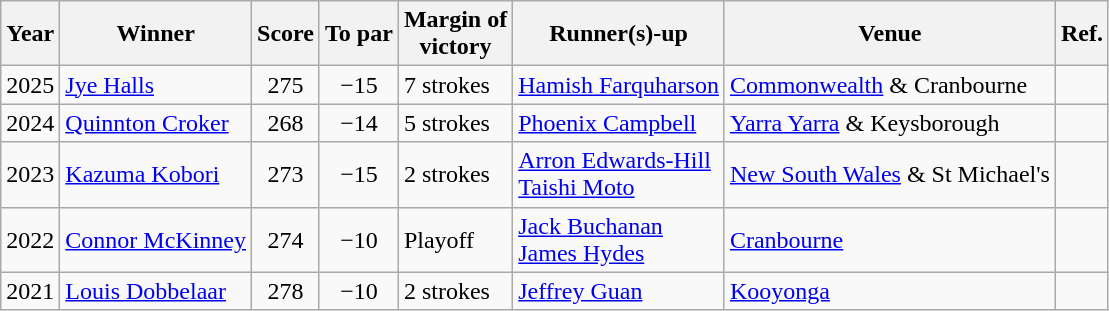<table class=wikitable>
<tr>
<th>Year</th>
<th>Winner</th>
<th>Score</th>
<th>To par</th>
<th>Margin of<br>victory</th>
<th>Runner(s)-up</th>
<th>Venue</th>
<th>Ref.</th>
</tr>
<tr>
<td>2025</td>
<td> <a href='#'>Jye Halls</a></td>
<td align=center>275</td>
<td align=center>−15</td>
<td>7 strokes</td>
<td> <a href='#'>Hamish Farquharson</a></td>
<td><a href='#'>Commonwealth</a> & Cranbourne</td>
<td></td>
</tr>
<tr>
<td>2024</td>
<td> <a href='#'>Quinnton Croker</a></td>
<td align=center>268</td>
<td align=center>−14</td>
<td>5 strokes</td>
<td> <a href='#'>Phoenix Campbell</a></td>
<td><a href='#'>Yarra Yarra</a> & Keysborough</td>
<td></td>
</tr>
<tr>
<td>2023</td>
<td> <a href='#'>Kazuma Kobori</a></td>
<td align=center>273</td>
<td align=center>−15</td>
<td>2 strokes</td>
<td> <a href='#'>Arron Edwards-Hill</a><br> <a href='#'>Taishi Moto</a></td>
<td><a href='#'>New South Wales</a> & St Michael's</td>
<td></td>
</tr>
<tr>
<td>2022</td>
<td> <a href='#'>Connor McKinney</a></td>
<td align=center>274</td>
<td align=center>−10</td>
<td>Playoff</td>
<td> <a href='#'>Jack Buchanan</a><br> <a href='#'>James Hydes</a></td>
<td><a href='#'>Cranbourne</a></td>
<td></td>
</tr>
<tr>
<td>2021</td>
<td> <a href='#'>Louis Dobbelaar</a></td>
<td align=center>278</td>
<td align=center>−10</td>
<td>2 strokes</td>
<td> <a href='#'>Jeffrey Guan</a></td>
<td><a href='#'>Kooyonga</a></td>
<td></td>
</tr>
</table>
